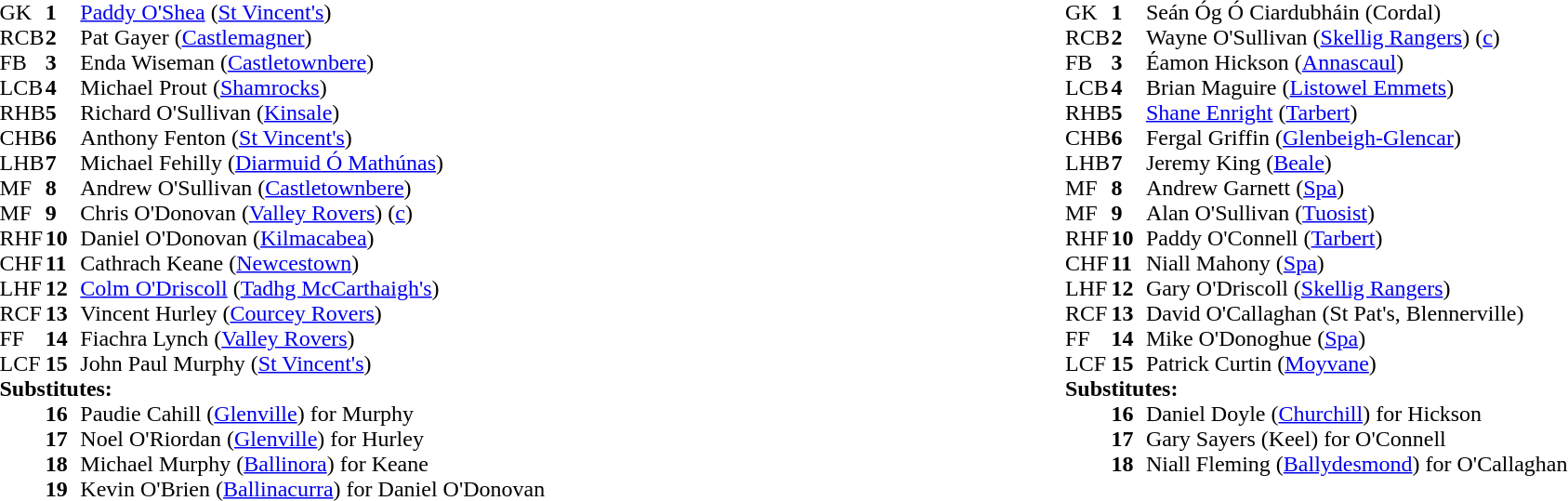<table style="width:100%;">
<tr>
<td style="vertical-align:top; width:50%"><br><table cellspacing="0" cellpadding="0">
<tr>
<th width="25"></th>
<th width="25"></th>
</tr>
<tr>
<td>GK</td>
<td><strong>1</strong></td>
<td><a href='#'>Paddy O'Shea</a> (<a href='#'>St Vincent's</a>)</td>
</tr>
<tr>
<td>RCB</td>
<td><strong>2</strong></td>
<td>Pat Gayer (<a href='#'>Castlemagner</a>)</td>
</tr>
<tr>
<td>FB</td>
<td><strong>3</strong></td>
<td>Enda Wiseman (<a href='#'>Castletownbere</a>)</td>
</tr>
<tr>
<td>LCB</td>
<td><strong>4</strong></td>
<td>Michael Prout (<a href='#'>Shamrocks</a>)</td>
</tr>
<tr>
<td>RHB</td>
<td><strong>5</strong></td>
<td>Richard O'Sullivan (<a href='#'>Kinsale</a>)</td>
</tr>
<tr>
<td>CHB</td>
<td><strong>6</strong></td>
<td>Anthony Fenton (<a href='#'>St Vincent's</a>)</td>
</tr>
<tr>
<td>LHB</td>
<td><strong>7</strong></td>
<td>Michael Fehilly (<a href='#'>Diarmuid Ó Mathúnas</a>)</td>
</tr>
<tr>
<td>MF</td>
<td><strong>8</strong></td>
<td>Andrew O'Sullivan (<a href='#'>Castletownbere</a>)</td>
</tr>
<tr>
<td>MF</td>
<td><strong>9</strong></td>
<td>Chris O'Donovan (<a href='#'>Valley Rovers</a>) (<a href='#'>c</a>)</td>
</tr>
<tr>
<td>RHF</td>
<td><strong>10</strong></td>
<td>Daniel O'Donovan (<a href='#'>Kilmacabea</a>)</td>
</tr>
<tr>
<td>CHF</td>
<td><strong>11</strong></td>
<td>Cathrach Keane (<a href='#'>Newcestown</a>)</td>
</tr>
<tr>
<td>LHF</td>
<td><strong>12</strong></td>
<td><a href='#'>Colm O'Driscoll</a> (<a href='#'>Tadhg McCarthaigh's</a>)</td>
</tr>
<tr>
<td>RCF</td>
<td><strong>13</strong></td>
<td>Vincent Hurley (<a href='#'>Courcey Rovers</a>)</td>
</tr>
<tr>
<td>FF</td>
<td><strong>14</strong></td>
<td>Fiachra Lynch (<a href='#'>Valley Rovers</a>)</td>
</tr>
<tr>
<td>LCF</td>
<td><strong>15</strong></td>
<td>John Paul Murphy (<a href='#'>St Vincent's</a>)</td>
</tr>
<tr>
<td colspan=3><strong>Substitutes:</strong></td>
</tr>
<tr>
<td></td>
<td><strong>16</strong></td>
<td>Paudie Cahill (<a href='#'>Glenville</a>) for Murphy</td>
</tr>
<tr>
<td></td>
<td><strong>17</strong></td>
<td>Noel O'Riordan (<a href='#'>Glenville</a>) for Hurley</td>
</tr>
<tr>
<td></td>
<td><strong>18</strong></td>
<td>Michael Murphy (<a href='#'>Ballinora</a>) for Keane</td>
</tr>
<tr>
<td></td>
<td><strong>19</strong></td>
<td>Kevin O'Brien (<a href='#'>Ballinacurra</a>) for Daniel O'Donovan</td>
</tr>
<tr>
</tr>
</table>
</td>
<td style="vertical-align:top; width:50%"><br><table cellspacing="0" cellpadding="0" style="margin:auto">
<tr>
<th width="25"></th>
<th width="25"></th>
</tr>
<tr>
</tr>
<tr>
<td>GK</td>
<td><strong>1</strong></td>
<td>Seán Óg Ó Ciardubháin (Cordal)</td>
</tr>
<tr>
<td>RCB</td>
<td><strong>2</strong></td>
<td>Wayne O'Sullivan (<a href='#'>Skellig Rangers</a>) (<a href='#'>c</a>)</td>
</tr>
<tr>
<td>FB</td>
<td><strong>3</strong></td>
<td>Éamon Hickson (<a href='#'>Annascaul</a>)</td>
</tr>
<tr>
<td>LCB</td>
<td><strong>4</strong></td>
<td>Brian Maguire (<a href='#'>Listowel Emmets</a>)</td>
</tr>
<tr>
<td>RHB</td>
<td><strong>5</strong></td>
<td><a href='#'>Shane Enright</a> (<a href='#'>Tarbert</a>)</td>
</tr>
<tr>
<td>CHB</td>
<td><strong>6</strong></td>
<td>Fergal Griffin (<a href='#'>Glenbeigh-Glencar</a>)</td>
</tr>
<tr>
<td>LHB</td>
<td><strong>7</strong></td>
<td>Jeremy King (<a href='#'>Beale</a>)</td>
</tr>
<tr>
<td>MF</td>
<td><strong>8</strong></td>
<td>Andrew Garnett (<a href='#'>Spa</a>)</td>
</tr>
<tr>
<td>MF</td>
<td><strong>9</strong></td>
<td>Alan O'Sullivan (<a href='#'>Tuosist</a>)</td>
</tr>
<tr>
<td>RHF</td>
<td><strong>10</strong></td>
<td>Paddy O'Connell (<a href='#'>Tarbert</a>)</td>
</tr>
<tr>
<td>CHF</td>
<td><strong>11</strong></td>
<td>Niall Mahony (<a href='#'>Spa</a>)</td>
</tr>
<tr>
<td>LHF</td>
<td><strong>12</strong></td>
<td>Gary O'Driscoll (<a href='#'>Skellig Rangers</a>)</td>
</tr>
<tr>
<td>RCF</td>
<td><strong>13</strong></td>
<td>David O'Callaghan (St Pat's, Blennerville)</td>
</tr>
<tr>
<td>FF</td>
<td><strong>14</strong></td>
<td>Mike O'Donoghue (<a href='#'>Spa</a>)</td>
</tr>
<tr>
<td>LCF</td>
<td><strong>15</strong></td>
<td>Patrick Curtin (<a href='#'>Moyvane</a>)</td>
</tr>
<tr>
<td colspan=3><strong>Substitutes:</strong></td>
</tr>
<tr>
<td></td>
<td><strong>16</strong></td>
<td>Daniel Doyle (<a href='#'>Churchill</a>) for Hickson</td>
</tr>
<tr>
<td></td>
<td><strong>17</strong></td>
<td>Gary Sayers (Keel) for O'Connell</td>
</tr>
<tr>
<td></td>
<td><strong>18</strong></td>
<td>Niall Fleming (<a href='#'>Ballydesmond</a>) for O'Callaghan</td>
</tr>
</table>
</td>
</tr>
</table>
